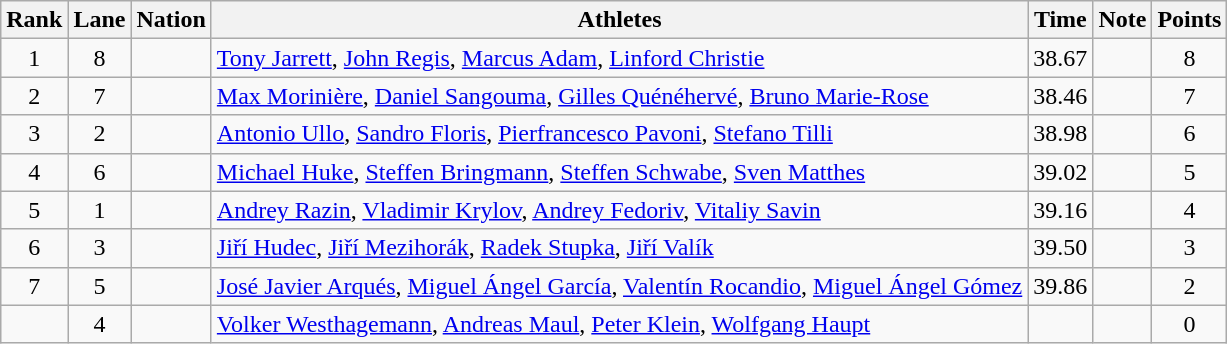<table class="wikitable sortable" style="text-align:center">
<tr>
<th>Rank</th>
<th>Lane</th>
<th>Nation</th>
<th>Athletes</th>
<th>Time</th>
<th>Note</th>
<th>Points</th>
</tr>
<tr>
<td>1</td>
<td>8</td>
<td align=left></td>
<td align=left><a href='#'>Tony Jarrett</a>, <a href='#'>John Regis</a>, <a href='#'>Marcus Adam</a>, <a href='#'>Linford Christie</a></td>
<td>38.67</td>
<td></td>
<td>8</td>
</tr>
<tr>
<td>2</td>
<td>7</td>
<td align=left></td>
<td align=left><a href='#'>Max Morinière</a>, <a href='#'>Daniel Sangouma</a>, <a href='#'>Gilles Quénéhervé</a>, <a href='#'>Bruno Marie-Rose</a></td>
<td>38.46</td>
<td></td>
<td>7</td>
</tr>
<tr>
<td>3</td>
<td>2</td>
<td align=left></td>
<td align=left><a href='#'>Antonio Ullo</a>, <a href='#'>Sandro Floris</a>, <a href='#'>Pierfrancesco Pavoni</a>, <a href='#'>Stefano Tilli</a></td>
<td>38.98</td>
<td></td>
<td>6</td>
</tr>
<tr>
<td>4</td>
<td>6</td>
<td align=left></td>
<td align=left><a href='#'>Michael Huke</a>, <a href='#'>Steffen Bringmann</a>, <a href='#'>Steffen Schwabe</a>, <a href='#'>Sven Matthes</a></td>
<td>39.02</td>
<td></td>
<td>5</td>
</tr>
<tr>
<td>5</td>
<td>1</td>
<td align=left></td>
<td align=left><a href='#'>Andrey Razin</a>, <a href='#'>Vladimir Krylov</a>, <a href='#'>Andrey Fedoriv</a>, <a href='#'>Vitaliy Savin</a></td>
<td>39.16</td>
<td></td>
<td>4</td>
</tr>
<tr>
<td>6</td>
<td>3</td>
<td align=left></td>
<td align=left><a href='#'>Jiří Hudec</a>, <a href='#'>Jiří Mezihorák</a>, <a href='#'>Radek Stupka</a>, <a href='#'>Jiří Valík</a></td>
<td>39.50</td>
<td></td>
<td>3</td>
</tr>
<tr>
<td>7</td>
<td>5</td>
<td align=left></td>
<td align=left><a href='#'>José Javier Arqués</a>, <a href='#'>Miguel Ángel García</a>, <a href='#'>Valentín Rocandio</a>, <a href='#'>Miguel Ángel Gómez</a></td>
<td>39.86</td>
<td></td>
<td>2</td>
</tr>
<tr>
<td></td>
<td>4</td>
<td align=left></td>
<td align=left><a href='#'>Volker Westhagemann</a>, <a href='#'>Andreas Maul</a>, <a href='#'>Peter Klein</a>, <a href='#'>Wolfgang Haupt</a></td>
<td></td>
<td></td>
<td>0</td>
</tr>
</table>
